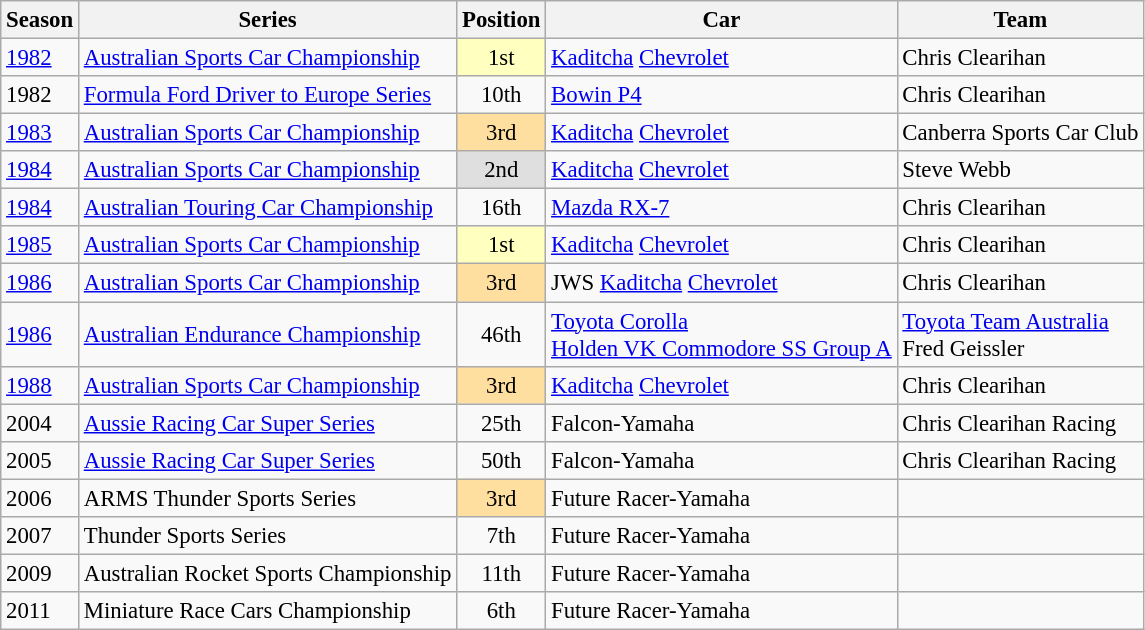<table class="wikitable" style="font-size: 95%;">
<tr>
<th>Season</th>
<th>Series</th>
<th>Position</th>
<th>Car</th>
<th>Team</th>
</tr>
<tr>
<td><a href='#'>1982</a></td>
<td><a href='#'>Australian Sports Car Championship</a></td>
<td align="center" style="background:#ffffbf;">1st</td>
<td><a href='#'>Kaditcha</a> <a href='#'>Chevrolet</a></td>
<td>Chris Clearihan</td>
</tr>
<tr>
<td>1982</td>
<td><a href='#'>Formula Ford Driver to Europe Series</a></td>
<td align="center">10th</td>
<td><a href='#'>Bowin P4</a></td>
<td>Chris Clearihan</td>
</tr>
<tr>
<td><a href='#'>1983</a></td>
<td><a href='#'>Australian Sports Car Championship</a></td>
<td align="center" style="background:#ffdf9f;">3rd</td>
<td><a href='#'>Kaditcha</a> <a href='#'>Chevrolet</a></td>
<td>Canberra Sports Car Club</td>
</tr>
<tr>
<td><a href='#'>1984</a></td>
<td><a href='#'>Australian Sports Car Championship</a></td>
<td align="center" style="background:#dfdfdf;">2nd</td>
<td><a href='#'>Kaditcha</a> <a href='#'>Chevrolet</a></td>
<td>Steve Webb</td>
</tr>
<tr>
<td><a href='#'>1984</a></td>
<td><a href='#'>Australian Touring Car Championship</a></td>
<td align="center">16th</td>
<td><a href='#'>Mazda RX-7</a></td>
<td>Chris Clearihan</td>
</tr>
<tr>
<td><a href='#'>1985</a></td>
<td><a href='#'>Australian Sports Car Championship</a></td>
<td align="center" style="background:#ffffbf;">1st</td>
<td><a href='#'>Kaditcha</a> <a href='#'>Chevrolet</a></td>
<td>Chris Clearihan</td>
</tr>
<tr>
<td><a href='#'>1986</a></td>
<td><a href='#'>Australian Sports Car Championship</a></td>
<td align="center" style="background:#ffdf9f;">3rd</td>
<td>JWS <a href='#'>Kaditcha</a> <a href='#'>Chevrolet</a></td>
<td>Chris Clearihan</td>
</tr>
<tr>
<td><a href='#'>1986</a></td>
<td><a href='#'>Australian Endurance Championship</a></td>
<td align="center">46th</td>
<td><a href='#'>Toyota Corolla</a><br><a href='#'>Holden VK Commodore SS Group A</a></td>
<td><a href='#'>Toyota Team Australia</a><br>Fred Geissler</td>
</tr>
<tr>
<td><a href='#'>1988</a></td>
<td><a href='#'>Australian Sports Car Championship</a></td>
<td align="center" style="background:#ffdf9f;">3rd</td>
<td><a href='#'>Kaditcha</a> <a href='#'>Chevrolet</a></td>
<td>Chris Clearihan</td>
</tr>
<tr>
<td>2004</td>
<td><a href='#'>Aussie Racing Car Super Series</a></td>
<td align="center">25th</td>
<td>Falcon-Yamaha</td>
<td>Chris Clearihan Racing</td>
</tr>
<tr>
<td>2005</td>
<td><a href='#'>Aussie Racing Car Super Series</a></td>
<td align="center">50th</td>
<td>Falcon-Yamaha</td>
<td>Chris Clearihan Racing</td>
</tr>
<tr>
<td>2006</td>
<td>ARMS Thunder Sports Series</td>
<td align="center" style="background:#ffdf9f;">3rd</td>
<td>Future Racer-Yamaha</td>
<td></td>
</tr>
<tr>
<td>2007</td>
<td>Thunder Sports Series</td>
<td align="center">7th</td>
<td>Future Racer-Yamaha</td>
<td></td>
</tr>
<tr>
<td>2009</td>
<td>Australian Rocket Sports Championship</td>
<td align="center">11th</td>
<td>Future Racer-Yamaha</td>
<td></td>
</tr>
<tr>
<td>2011</td>
<td>Miniature Race Cars Championship</td>
<td align="center">6th</td>
<td>Future Racer-Yamaha</td>
<td></td>
</tr>
</table>
